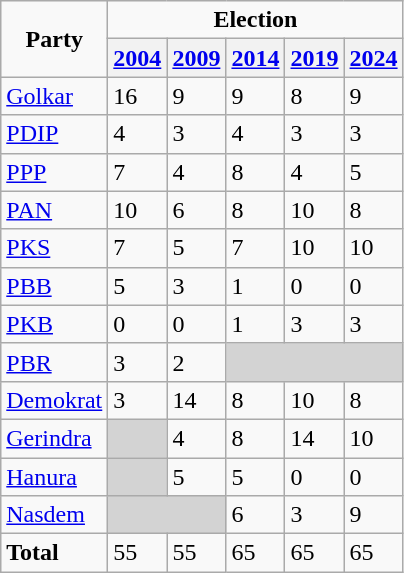<table class="wikitable sortable">
<tr>
<td rowspan="2" style="text-align:center;"><strong>Party</strong></td>
<td colspan="5" style="text-align:center;"><strong>Election</strong></td>
</tr>
<tr>
<th><a href='#'>2004</a></th>
<th><a href='#'>2009</a></th>
<th><a href='#'>2014</a></th>
<th><a href='#'>2019</a></th>
<th><a href='#'>2024</a></th>
</tr>
<tr>
<td><a href='#'>Golkar</a></td>
<td>16</td>
<td> 9</td>
<td> 9</td>
<td> 8</td>
<td> 9</td>
</tr>
<tr>
<td><a href='#'>PDIP</a></td>
<td>4</td>
<td> 3</td>
<td> 4</td>
<td> 3</td>
<td> 3</td>
</tr>
<tr>
<td><a href='#'>PPP</a></td>
<td>7</td>
<td> 4</td>
<td> 8</td>
<td> 4</td>
<td> 5</td>
</tr>
<tr>
<td><a href='#'>PAN</a></td>
<td>10</td>
<td> 6</td>
<td> 8</td>
<td> 10</td>
<td> 8</td>
</tr>
<tr>
<td><a href='#'>PKS</a></td>
<td>7</td>
<td> 5</td>
<td> 7</td>
<td> 10</td>
<td> 10</td>
</tr>
<tr>
<td><a href='#'>PBB</a></td>
<td>5</td>
<td> 3</td>
<td> 1</td>
<td> 0</td>
<td> 0</td>
</tr>
<tr>
<td><a href='#'>PKB</a></td>
<td>0</td>
<td> 0</td>
<td> 1</td>
<td> 3</td>
<td> 3</td>
</tr>
<tr>
<td><a href='#'>PBR</a></td>
<td>3</td>
<td> 2</td>
<td bgcolor="#D3D3D3" colspan="3"></td>
</tr>
<tr>
<td><a href='#'>Demokrat</a></td>
<td>3</td>
<td> 14</td>
<td> 8</td>
<td> 10</td>
<td> 8</td>
</tr>
<tr>
<td><a href='#'>Gerindra</a></td>
<td bgcolor="#D3D3D3" colspan="1"></td>
<td>4</td>
<td> 8</td>
<td> 14</td>
<td> 10</td>
</tr>
<tr>
<td><a href='#'>Hanura</a></td>
<td bgcolor="#D3D3D3" colspan="1"></td>
<td>5</td>
<td> 5</td>
<td> 0</td>
<td> 0</td>
</tr>
<tr>
<td><a href='#'>Nasdem</a></td>
<td bgcolor="#D3D3D3" colspan="2"></td>
<td>6</td>
<td> 3</td>
<td> 9</td>
</tr>
<tr>
<td><strong>Total</strong></td>
<td>55</td>
<td>55</td>
<td>65</td>
<td>65</td>
<td>65</td>
</tr>
</table>
